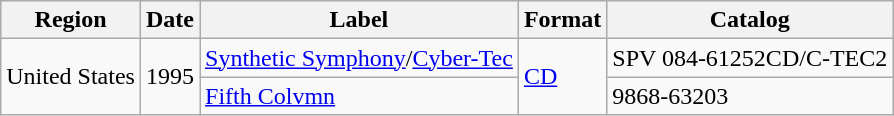<table class="wikitable">
<tr>
<th>Region</th>
<th>Date</th>
<th>Label</th>
<th>Format</th>
<th>Catalog</th>
</tr>
<tr>
<td rowspan="2">United States</td>
<td rowspan="2">1995</td>
<td><a href='#'>Synthetic Symphony</a>/<a href='#'>Cyber-Tec</a></td>
<td rowspan="2"><a href='#'>CD</a></td>
<td>SPV 084-61252CD/C-TEC2</td>
</tr>
<tr>
<td><a href='#'>Fifth Colvmn</a></td>
<td>9868-63203</td>
</tr>
</table>
